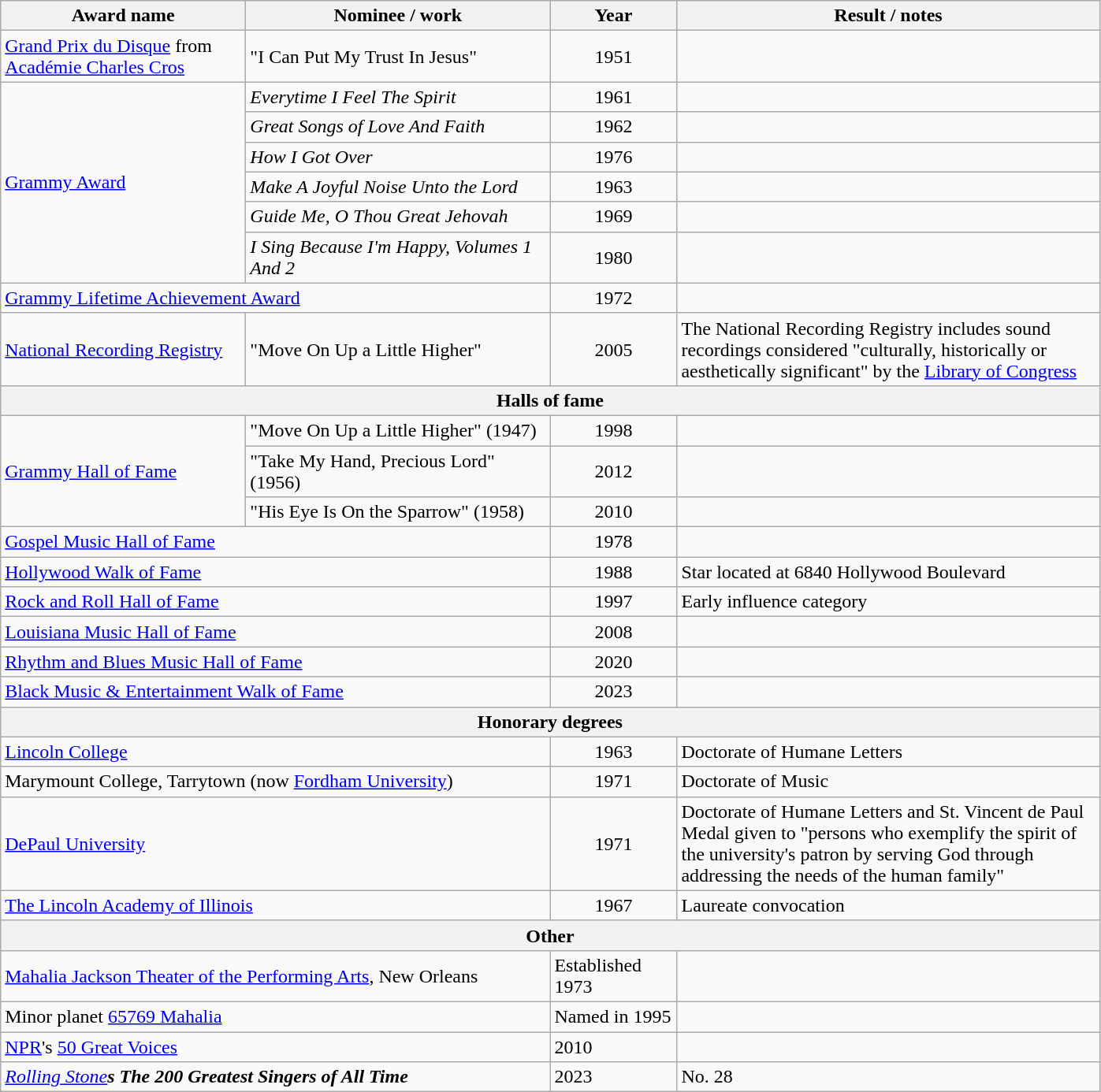<table class="wikitable">
<tr>
<th scope="col" style="width: 200px;">Award name</th>
<th scope="col" style="width: 250px;">Nominee / work</th>
<th scope="col" style="width: 100px;">Year</th>
<th scope="col" style="width: 350px;">Result / notes</th>
</tr>
<tr>
<td><a href='#'>Grand Prix du Disque</a> from <a href='#'>Académie Charles Cros</a></td>
<td>"I Can Put My Trust In Jesus"</td>
<td style="text-align: center;">1951</td>
<td></td>
</tr>
<tr>
<td rowspan="6"><a href='#'>Grammy Award</a></td>
<td><em>Everytime I Feel The Spirit</em></td>
<td style="text-align: center;">1961</td>
<td></td>
</tr>
<tr>
<td><em>Great Songs of Love And Faith</em></td>
<td style="text-align: center;">1962</td>
<td></td>
</tr>
<tr>
<td><em>How I Got Over</em></td>
<td style="text-align: center;">1976</td>
<td></td>
</tr>
<tr>
<td><em>Make A Joyful Noise Unto the Lord</em></td>
<td style="text-align: center;">1963</td>
<td></td>
</tr>
<tr>
<td><em>Guide Me, O Thou Great Jehovah</em></td>
<td style="text-align: center;">1969</td>
<td></td>
</tr>
<tr>
<td><em>I Sing Because I'm Happy, Volumes 1 And 2</em></td>
<td style="text-align: center;">1980</td>
<td></td>
</tr>
<tr>
<td colspan="2"><a href='#'>Grammy Lifetime Achievement Award</a></td>
<td style="text-align: center;">1972</td>
<td></td>
</tr>
<tr>
<td><a href='#'>National Recording Registry</a></td>
<td>"Move On Up a Little Higher"</td>
<td style="text-align: center;">2005</td>
<td>The National Recording Registry includes sound recordings considered "culturally, historically or aesthetically significant" by the <a href='#'>Library of Congress</a></td>
</tr>
<tr>
<th colspan="4" style="text-align: center;"><strong>Halls of fame</strong></th>
</tr>
<tr>
<td rowspan="3"><a href='#'>Grammy Hall of Fame</a></td>
<td>"Move On Up a Little Higher" (1947)</td>
<td style="text-align: center;">1998</td>
<td></td>
</tr>
<tr>
<td>"Take My Hand, Precious Lord" (1956)</td>
<td style="text-align: center;">2012</td>
<td></td>
</tr>
<tr>
<td>"His Eye Is On the Sparrow" (1958)</td>
<td style="text-align: center;">2010</td>
<td></td>
</tr>
<tr>
<td colspan="2"><a href='#'>Gospel Music Hall of Fame</a></td>
<td style="text-align: center;">1978</td>
<td></td>
</tr>
<tr>
<td colspan="2"><a href='#'>Hollywood Walk of Fame</a></td>
<td style="text-align: center;">1988</td>
<td>Star located at 6840 Hollywood Boulevard</td>
</tr>
<tr>
<td colspan="2"><a href='#'>Rock and Roll Hall of Fame</a></td>
<td style="text-align: center;">1997</td>
<td>Early influence category</td>
</tr>
<tr>
<td colspan="2"><a href='#'>Louisiana Music Hall of Fame</a></td>
<td style="text-align: center;">2008</td>
<td></td>
</tr>
<tr>
<td colspan="2"><a href='#'>Rhythm and Blues Music Hall of Fame</a></td>
<td style="text-align: center;">2020</td>
<td></td>
</tr>
<tr>
<td colspan="2"><a href='#'>Black Music & Entertainment Walk of Fame</a></td>
<td style="text-align: center;">2023</td>
<td></td>
</tr>
<tr>
<th colspan="4" style="text-align: center;"><strong>Honorary degrees</strong></th>
</tr>
<tr>
<td colspan="2"><a href='#'>Lincoln College</a></td>
<td style="text-align: center;">1963</td>
<td>Doctorate of Humane Letters</td>
</tr>
<tr>
<td colspan="2">Marymount College, Tarrytown (now <a href='#'>Fordham University</a>)</td>
<td style="text-align: center;">1971</td>
<td>Doctorate of Music</td>
</tr>
<tr>
<td colspan="2"><a href='#'>DePaul University</a></td>
<td style="text-align: center;">1971</td>
<td>Doctorate of Humane Letters and St. Vincent de Paul Medal given to "persons who exemplify the spirit of the university's patron by serving God through addressing the needs of the human family"</td>
</tr>
<tr>
<td colspan="2"><a href='#'>The Lincoln Academy of Illinois</a></td>
<td style="text-align: center;">1967</td>
<td>Laureate convocation</td>
</tr>
<tr>
<th colspan="4" style="text-align: center;"><strong>Other</strong></th>
</tr>
<tr>
<td colspan="2"><a href='#'>Mahalia Jackson Theater of the Performing Arts</a>, New Orleans</td>
<td>Established 1973</td>
<td></td>
</tr>
<tr>
<td colspan="2">Minor planet <a href='#'>65769 Mahalia</a></td>
<td>Named in 1995</td>
<td></td>
</tr>
<tr>
<td colspan="2"><a href='#'>NPR</a>'s <a href='#'>50 Great Voices</a></td>
<td>2010</td>
<td></td>
</tr>
<tr>
<td colspan="2"><em><a href='#'>Rolling Stone</a><strong>s The 200 Greatest Singers of All Time</td>
<td>2023</td>
<td>No. 28</td>
</tr>
</table>
